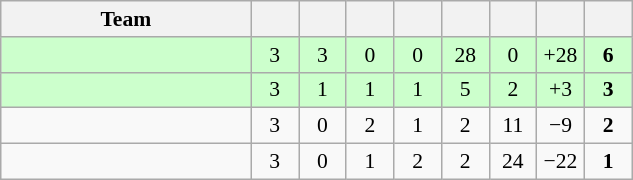<table class="wikitable" style="text-align: center; font-size:90% ">
<tr>
<th width=160>Team</th>
<th width=25></th>
<th width=25></th>
<th width=25></th>
<th width=25></th>
<th width=25></th>
<th width=25></th>
<th width=25></th>
<th width=25></th>
</tr>
<tr bgcolor="ccffcc">
<td align=left></td>
<td>3</td>
<td>3</td>
<td>0</td>
<td>0</td>
<td>28</td>
<td>0</td>
<td>+28</td>
<td><strong>6</strong></td>
</tr>
<tr bgcolor="ccffcc">
<td align=left></td>
<td>3</td>
<td>1</td>
<td>1</td>
<td>1</td>
<td>5</td>
<td>2</td>
<td>+3</td>
<td><strong>3</strong></td>
</tr>
<tr>
<td align=left></td>
<td>3</td>
<td>0</td>
<td>2</td>
<td>1</td>
<td>2</td>
<td>11</td>
<td>−9</td>
<td><strong>2</strong></td>
</tr>
<tr>
<td align=left></td>
<td>3</td>
<td>0</td>
<td>1</td>
<td>2</td>
<td>2</td>
<td>24</td>
<td>−22</td>
<td><strong>1</strong></td>
</tr>
</table>
